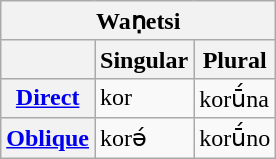<table class="wikitable">
<tr>
<th colspan="3">Waṇetsi</th>
</tr>
<tr>
<th></th>
<th>Singular</th>
<th>Plural</th>
</tr>
<tr>
<th><strong><a href='#'>Direct</a></strong></th>
<td>kor</td>
<td>korū́na</td>
</tr>
<tr>
<th><strong><a href='#'>Oblique</a></strong></th>
<td>korə́</td>
<td>korū́no</td>
</tr>
</table>
